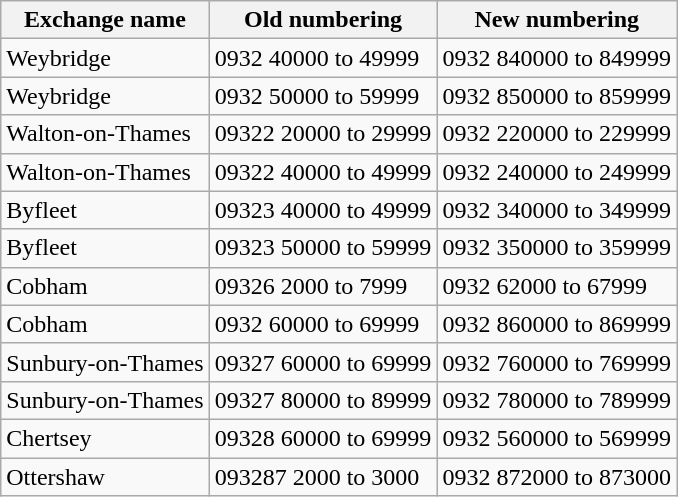<table class="wikitable" style="width: auto; margin-left: 1.5em;">
<tr>
<th scope="col">Exchange name</th>
<th scope="col">Old numbering</th>
<th scope="col">New numbering</th>
</tr>
<tr>
<td>Weybridge</td>
<td>0932 40000 to 49999</td>
<td>0932 840000 to 849999</td>
</tr>
<tr>
<td>Weybridge</td>
<td>0932 50000 to 59999</td>
<td>0932 850000 to 859999</td>
</tr>
<tr>
<td>Walton-on-Thames</td>
<td>09322 20000 to 29999</td>
<td>0932 220000 to 229999</td>
</tr>
<tr>
<td>Walton-on-Thames</td>
<td>09322 40000 to 49999</td>
<td>0932 240000 to 249999</td>
</tr>
<tr>
<td>Byfleet</td>
<td>09323 40000 to 49999</td>
<td>0932 340000 to 349999</td>
</tr>
<tr>
<td>Byfleet</td>
<td>09323 50000 to 59999</td>
<td>0932 350000 to 359999</td>
</tr>
<tr>
<td>Cobham</td>
<td>09326 2000 to 7999</td>
<td>0932 62000 to 67999</td>
</tr>
<tr>
<td>Cobham</td>
<td>0932 60000 to 69999</td>
<td>0932 860000 to 869999</td>
</tr>
<tr>
<td>Sunbury-on-Thames</td>
<td>09327 60000 to 69999</td>
<td>0932 760000 to 769999</td>
</tr>
<tr>
<td>Sunbury-on-Thames</td>
<td>09327 80000 to 89999</td>
<td>0932 780000 to 789999</td>
</tr>
<tr>
<td>Chertsey</td>
<td>09328 60000 to 69999</td>
<td>0932 560000 to 569999</td>
</tr>
<tr>
<td>Ottershaw</td>
<td>093287 2000 to 3000</td>
<td>0932 872000 to 873000</td>
</tr>
</table>
